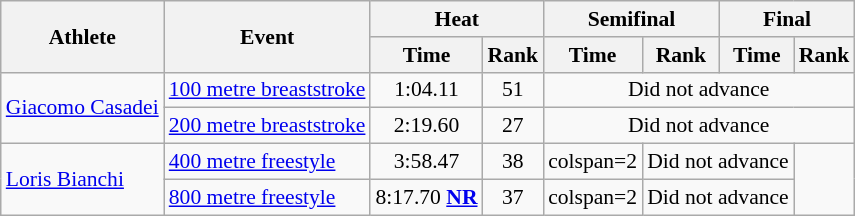<table class="wikitable" style="font-size:90%;">
<tr>
<th rowspan="2">Athlete</th>
<th rowspan="2">Event</th>
<th colspan="2">Heat</th>
<th colspan="2">Semifinal</th>
<th colspan="2">Final</th>
</tr>
<tr>
<th>Time</th>
<th>Rank</th>
<th>Time</th>
<th>Rank</th>
<th>Time</th>
<th>Rank</th>
</tr>
<tr align=center>
<td align=left rowspan=2><a href='#'>Giacomo Casadei</a></td>
<td align=left><a href='#'>100 metre breaststroke</a></td>
<td>1:04.11</td>
<td>51</td>
<td colspan=4>Did not advance</td>
</tr>
<tr align=center>
<td align=left><a href='#'>200 metre breaststroke</a></td>
<td>2:19.60</td>
<td>27</td>
<td colspan=4>Did not advance</td>
</tr>
<tr align=center>
<td align=left rowspan=2><a href='#'>Loris Bianchi</a></td>
<td align=left><a href='#'>400 metre freestyle</a></td>
<td>3:58.47</td>
<td>38</td>
<td>colspan=2</td>
<td colspan=2>Did not advance</td>
</tr>
<tr align=center>
<td align=left><a href='#'>800 metre freestyle</a></td>
<td>8:17.70 <strong><a href='#'>NR</a></strong></td>
<td>37</td>
<td>colspan=2</td>
<td colspan=2>Did not advance</td>
</tr>
</table>
